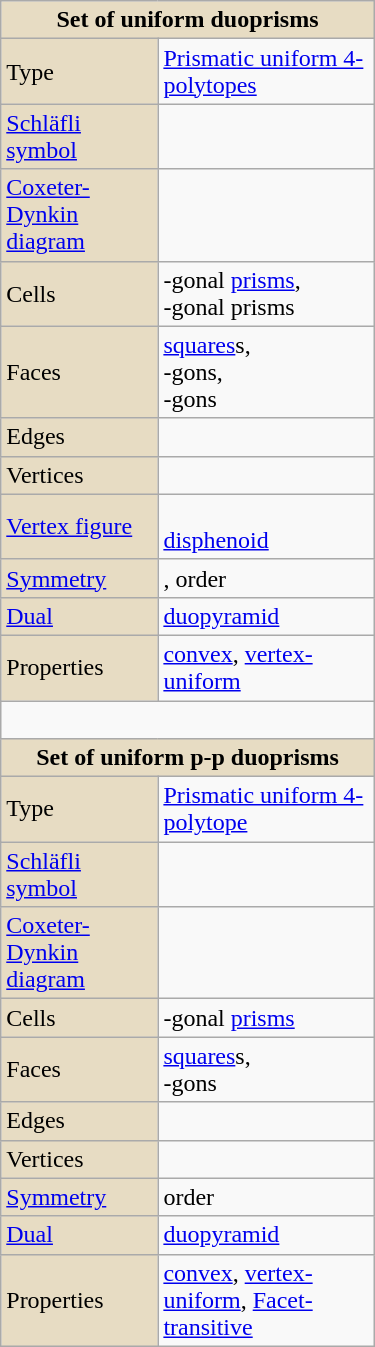<table class="wikitable" align="right" style="margin-left:10px" width="250">
<tr>
<td bgcolor=#e7dcc3 colspan=2 align=center><strong>Set of uniform  duoprisms</strong></td>
</tr>
<tr>
<td bgcolor=#e7dcc3>Type</td>
<td><a href='#'>Prismatic uniform 4-polytopes</a></td>
</tr>
<tr>
<td bgcolor=#e7dcc3><a href='#'>Schläfli symbol</a></td>
<td></td>
</tr>
<tr>
<td bgcolor=#e7dcc3><a href='#'>Coxeter-Dynkin diagram</a></td>
<td></td>
</tr>
<tr>
<td bgcolor=#e7dcc3>Cells</td>
<td>-gonal <a href='#'>prisms</a>,<br>-gonal prisms</td>
</tr>
<tr>
<td bgcolor=#e7dcc3>Faces</td>
<td> <a href='#'>squares</a>s,<br>-gons,<br>-gons</td>
</tr>
<tr>
<td bgcolor=#e7dcc3>Edges</td>
<td></td>
</tr>
<tr>
<td bgcolor=#e7dcc3>Vertices</td>
<td></td>
</tr>
<tr>
<td bgcolor=#e7dcc3><a href='#'>Vertex figure</a></td>
<td><br><a href='#'>disphenoid</a></td>
</tr>
<tr>
<td bgcolor=#e7dcc3><a href='#'>Symmetry</a></td>
<td>, order </td>
</tr>
<tr>
<td bgcolor=#e7dcc3><a href='#'>Dual</a></td>
<td> <a href='#'>duopyramid</a></td>
</tr>
<tr>
<td bgcolor=#e7dcc3>Properties</td>
<td><a href='#'>convex</a>, <a href='#'>vertex-uniform</a></td>
</tr>
<tr>
<td colspan=2> </td>
</tr>
<tr>
<td bgcolor=#e7dcc3 colspan=2 align=center><strong>Set of uniform p-p duoprisms</strong></td>
</tr>
<tr>
<td bgcolor=#e7dcc3>Type</td>
<td><a href='#'>Prismatic uniform 4-polytope</a></td>
</tr>
<tr>
<td bgcolor=#e7dcc3><a href='#'>Schläfli symbol</a></td>
<td></td>
</tr>
<tr>
<td bgcolor=#e7dcc3><a href='#'>Coxeter-Dynkin diagram</a></td>
<td></td>
</tr>
<tr>
<td bgcolor=#e7dcc3>Cells</td>
<td>-gonal <a href='#'>prisms</a></td>
</tr>
<tr>
<td bgcolor=#e7dcc3>Faces</td>
<td> <a href='#'>squares</a>s,<br>-gons</td>
</tr>
<tr>
<td bgcolor=#e7dcc3>Edges</td>
<td></td>
</tr>
<tr>
<td bgcolor=#e7dcc3>Vertices</td>
<td></td>
</tr>
<tr>
<td bgcolor=#e7dcc3><a href='#'>Symmetry</a></td>
<td> order </td>
</tr>
<tr>
<td bgcolor=#e7dcc3><a href='#'>Dual</a></td>
<td> <a href='#'>duopyramid</a></td>
</tr>
<tr>
<td bgcolor=#e7dcc3>Properties</td>
<td><a href='#'>convex</a>, <a href='#'>vertex-uniform</a>, <a href='#'>Facet-transitive</a></td>
</tr>
</table>
